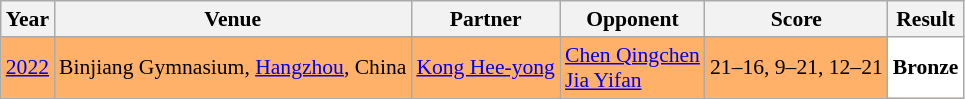<table class="sortable wikitable" style="font-size: 90%;">
<tr>
<th>Year</th>
<th>Venue</th>
<th>Partner</th>
<th>Opponent</th>
<th>Score</th>
<th>Result</th>
</tr>
<tr style="background:#FFB069">
<td align="center"><a href='#'>2022</a></td>
<td align="left">Binjiang Gymnasium, <a href='#'>Hangzhou</a>, China</td>
<td align="left"> <a href='#'>Kong Hee-yong</a></td>
<td align="left"> <a href='#'>Chen Qingchen</a> <br> <a href='#'>Jia Yifan</a></td>
<td align="left">21–16, 9–21, 12–21</td>
<td style="text-align:left; background:white"> <strong>Bronze</strong></td>
</tr>
</table>
